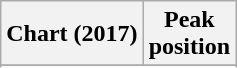<table class="wikitable sortable plainrowheaders">
<tr>
<th scope="col">Chart (2017)</th>
<th scope="col">Peak<br>position</th>
</tr>
<tr>
</tr>
<tr>
</tr>
</table>
